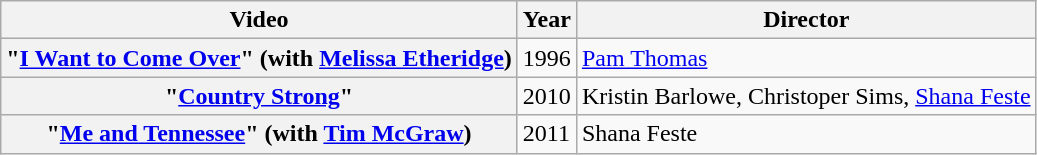<table class="wikitable plainrowheaders">
<tr>
<th scope="col">Video</th>
<th scope="col">Year</th>
<th scope="col">Director</th>
</tr>
<tr>
<th scope="row">"<a href='#'>I Want to Come Over</a>" (with <a href='#'>Melissa Etheridge</a>)</th>
<td>1996</td>
<td><a href='#'>Pam Thomas</a></td>
</tr>
<tr>
<th scope="row">"<a href='#'>Country Strong</a>"</th>
<td>2010</td>
<td>Kristin Barlowe, Christoper Sims, <a href='#'>Shana Feste</a></td>
</tr>
<tr>
<th scope="row">"<a href='#'>Me and Tennessee</a>" (with <a href='#'>Tim McGraw</a>)</th>
<td>2011</td>
<td>Shana Feste</td>
</tr>
</table>
